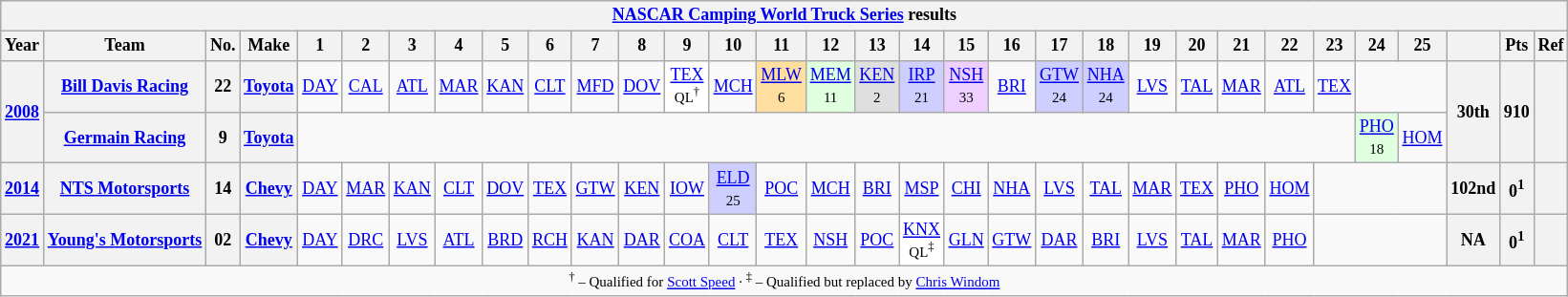<table class="wikitable" style="text-align:center; font-size:75%">
<tr>
<th colspan=45><a href='#'>NASCAR Camping World Truck Series</a> results</th>
</tr>
<tr>
<th>Year</th>
<th>Team</th>
<th>No.</th>
<th>Make</th>
<th>1</th>
<th>2</th>
<th>3</th>
<th>4</th>
<th>5</th>
<th>6</th>
<th>7</th>
<th>8</th>
<th>9</th>
<th>10</th>
<th>11</th>
<th>12</th>
<th>13</th>
<th>14</th>
<th>15</th>
<th>16</th>
<th>17</th>
<th>18</th>
<th>19</th>
<th>20</th>
<th>21</th>
<th>22</th>
<th>23</th>
<th>24</th>
<th>25</th>
<th></th>
<th>Pts</th>
<th>Ref</th>
</tr>
<tr>
<th rowspan=2><a href='#'>2008</a></th>
<th><a href='#'>Bill Davis Racing</a></th>
<th>22</th>
<th><a href='#'>Toyota</a></th>
<td><a href='#'>DAY</a></td>
<td><a href='#'>CAL</a></td>
<td><a href='#'>ATL</a></td>
<td><a href='#'>MAR</a></td>
<td><a href='#'>KAN</a></td>
<td><a href='#'>CLT</a></td>
<td><a href='#'>MFD</a></td>
<td><a href='#'>DOV</a></td>
<td style="background:#FFFFFF;"><a href='#'>TEX</a><br><small>QL<sup>†</sup></small></td>
<td><a href='#'>MCH</a></td>
<td style="background:#FFDF9F;"><a href='#'>MLW</a><br><small>6</small></td>
<td style="background:#DFFFDF;"><a href='#'>MEM</a><br><small>11</small></td>
<td style="background:#DFDFDF;"><a href='#'>KEN</a><br><small>2</small></td>
<td style="background:#CFCFFF;"><a href='#'>IRP</a><br><small>21</small></td>
<td style="background:#EFCFFF;"><a href='#'>NSH</a><br><small>33</small></td>
<td><a href='#'>BRI</a></td>
<td style="background:#CFCFFF;"><a href='#'>GTW</a><br><small>24</small></td>
<td style="background:#CFCFFF;"><a href='#'>NHA</a><br><small>24</small></td>
<td><a href='#'>LVS</a></td>
<td><a href='#'>TAL</a></td>
<td><a href='#'>MAR</a></td>
<td><a href='#'>ATL</a></td>
<td><a href='#'>TEX</a></td>
<td colspan=2></td>
<th rowspan=2>30th</th>
<th rowspan=2>910</th>
<th rowspan=2></th>
</tr>
<tr>
<th><a href='#'>Germain Racing</a></th>
<th>9</th>
<th><a href='#'>Toyota</a></th>
<td colspan=23></td>
<td style="background:#DFFFDF;"><a href='#'>PHO</a><br><small>18</small></td>
<td><a href='#'>HOM</a></td>
</tr>
<tr>
<th><a href='#'>2014</a></th>
<th><a href='#'>NTS Motorsports</a></th>
<th>14</th>
<th><a href='#'>Chevy</a></th>
<td><a href='#'>DAY</a></td>
<td><a href='#'>MAR</a></td>
<td><a href='#'>KAN</a></td>
<td><a href='#'>CLT</a></td>
<td><a href='#'>DOV</a></td>
<td><a href='#'>TEX</a></td>
<td><a href='#'>GTW</a></td>
<td><a href='#'>KEN</a></td>
<td><a href='#'>IOW</a></td>
<td style="background:#CFCFFF;"><a href='#'>ELD</a><br><small>25</small></td>
<td><a href='#'>POC</a></td>
<td><a href='#'>MCH</a></td>
<td><a href='#'>BRI</a></td>
<td><a href='#'>MSP</a></td>
<td><a href='#'>CHI</a></td>
<td><a href='#'>NHA</a></td>
<td><a href='#'>LVS</a></td>
<td><a href='#'>TAL</a></td>
<td><a href='#'>MAR</a></td>
<td><a href='#'>TEX</a></td>
<td><a href='#'>PHO</a></td>
<td><a href='#'>HOM</a></td>
<td colspan=3></td>
<th>102nd</th>
<th>0<sup>1</sup></th>
<th></th>
</tr>
<tr>
<th><a href='#'>2021</a></th>
<th><a href='#'>Young's Motorsports</a></th>
<th>02</th>
<th><a href='#'>Chevy</a></th>
<td><a href='#'>DAY</a></td>
<td><a href='#'>DRC</a></td>
<td><a href='#'>LVS</a></td>
<td><a href='#'>ATL</a></td>
<td><a href='#'>BRD</a></td>
<td><a href='#'>RCH</a></td>
<td><a href='#'>KAN</a></td>
<td><a href='#'>DAR</a></td>
<td><a href='#'>COA</a></td>
<td><a href='#'>CLT</a></td>
<td><a href='#'>TEX</a></td>
<td><a href='#'>NSH</a></td>
<td><a href='#'>POC</a></td>
<td style="background:#FFFFFF;"><a href='#'>KNX</a><br><small>QL<sup>‡</sup></small></td>
<td><a href='#'>GLN</a></td>
<td><a href='#'>GTW</a></td>
<td><a href='#'>DAR</a></td>
<td><a href='#'>BRI</a></td>
<td><a href='#'>LVS</a></td>
<td><a href='#'>TAL</a></td>
<td><a href='#'>MAR</a></td>
<td><a href='#'>PHO</a></td>
<td colspan=3></td>
<th>NA</th>
<th>0<sup>1</sup></th>
<th></th>
</tr>
<tr>
<td colspan=33><small><sup>†</sup> – Qualified for <a href='#'>Scott Speed</a> · <sup>‡</sup> – Qualified but replaced by <a href='#'>Chris Windom</a></small></td>
</tr>
</table>
